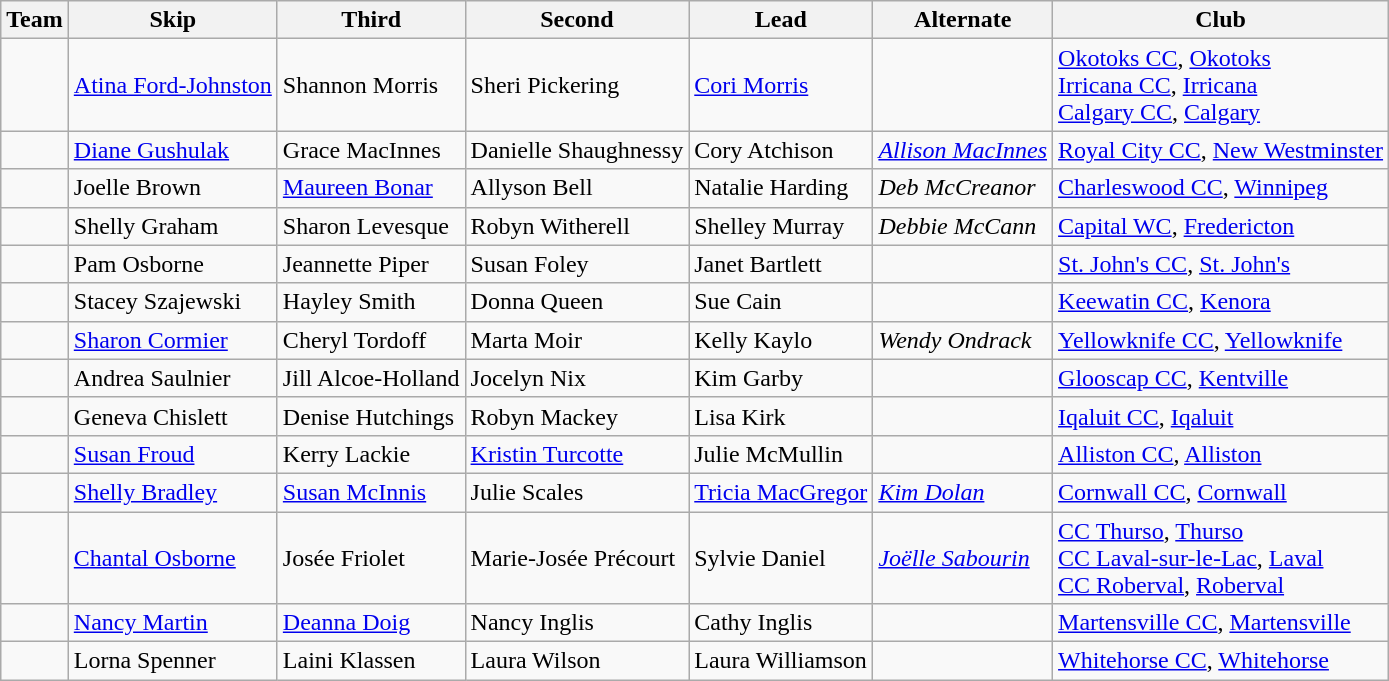<table class="wikitable">
<tr>
<th scope="col">Team</th>
<th scope="col">Skip</th>
<th scope="col">Third</th>
<th scope="col">Second</th>
<th scope="col">Lead</th>
<th scope="col">Alternate</th>
<th scope="col">Club</th>
</tr>
<tr>
<td></td>
<td><a href='#'>Atina Ford-Johnston</a></td>
<td>Shannon Morris</td>
<td>Sheri Pickering</td>
<td><a href='#'>Cori Morris</a></td>
<td></td>
<td><a href='#'>Okotoks CC</a>, <a href='#'>Okotoks</a><br><a href='#'>Irricana CC</a>, <a href='#'>Irricana</a><br> <a href='#'>Calgary CC</a>, <a href='#'>Calgary</a></td>
</tr>
<tr>
<td></td>
<td><a href='#'>Diane Gushulak</a></td>
<td>Grace MacInnes</td>
<td>Danielle Shaughnessy</td>
<td>Cory Atchison</td>
<td><em><a href='#'>Allison MacInnes</a></em></td>
<td><a href='#'>Royal City CC</a>, <a href='#'>New Westminster</a></td>
</tr>
<tr>
<td></td>
<td>Joelle Brown</td>
<td><a href='#'>Maureen Bonar</a></td>
<td>Allyson Bell</td>
<td>Natalie Harding</td>
<td><em>Deb McCreanor</em></td>
<td><a href='#'>Charleswood CC</a>, <a href='#'>Winnipeg</a></td>
</tr>
<tr>
<td></td>
<td>Shelly Graham</td>
<td>Sharon Levesque</td>
<td>Robyn Witherell</td>
<td>Shelley Murray</td>
<td><em>Debbie McCann</em></td>
<td><a href='#'>Capital WC</a>, <a href='#'>Fredericton</a></td>
</tr>
<tr>
<td></td>
<td>Pam Osborne</td>
<td>Jeannette Piper</td>
<td>Susan Foley</td>
<td>Janet Bartlett</td>
<td></td>
<td><a href='#'>St. John's CC</a>, <a href='#'>St. John's</a></td>
</tr>
<tr>
<td></td>
<td>Stacey Szajewski</td>
<td>Hayley Smith</td>
<td>Donna Queen</td>
<td>Sue Cain</td>
<td></td>
<td><a href='#'>Keewatin CC</a>, <a href='#'>Kenora</a></td>
</tr>
<tr>
<td></td>
<td><a href='#'>Sharon Cormier</a></td>
<td>Cheryl Tordoff</td>
<td>Marta Moir</td>
<td>Kelly Kaylo</td>
<td><em>Wendy Ondrack</em></td>
<td><a href='#'>Yellowknife CC</a>, <a href='#'>Yellowknife</a></td>
</tr>
<tr>
<td></td>
<td>Andrea Saulnier</td>
<td>Jill Alcoe-Holland</td>
<td>Jocelyn Nix</td>
<td>Kim Garby</td>
<td></td>
<td><a href='#'>Glooscap CC</a>, <a href='#'>Kentville</a></td>
</tr>
<tr>
<td></td>
<td>Geneva Chislett</td>
<td>Denise Hutchings</td>
<td>Robyn Mackey</td>
<td>Lisa Kirk</td>
<td></td>
<td><a href='#'>Iqaluit CC</a>, <a href='#'>Iqaluit</a></td>
</tr>
<tr>
<td></td>
<td><a href='#'>Susan Froud</a></td>
<td>Kerry Lackie</td>
<td><a href='#'>Kristin Turcotte</a></td>
<td>Julie McMullin</td>
<td></td>
<td><a href='#'>Alliston CC</a>, <a href='#'>Alliston</a></td>
</tr>
<tr>
<td></td>
<td><a href='#'>Shelly Bradley</a></td>
<td><a href='#'>Susan McInnis</a></td>
<td>Julie Scales</td>
<td><a href='#'>Tricia MacGregor</a></td>
<td><em><a href='#'>Kim Dolan</a></em></td>
<td><a href='#'>Cornwall CC</a>, <a href='#'>Cornwall</a></td>
</tr>
<tr>
<td></td>
<td><a href='#'>Chantal Osborne</a></td>
<td>Josée Friolet</td>
<td>Marie-Josée Précourt</td>
<td>Sylvie Daniel</td>
<td><em><a href='#'>Joëlle Sabourin</a></em></td>
<td><a href='#'>CC Thurso</a>, <a href='#'>Thurso</a><br><a href='#'>CC Laval-sur-le-Lac</a>, <a href='#'>Laval</a><br><a href='#'>CC Roberval</a>, <a href='#'>Roberval</a></td>
</tr>
<tr>
<td></td>
<td><a href='#'>Nancy Martin</a></td>
<td><a href='#'>Deanna Doig</a></td>
<td>Nancy Inglis</td>
<td>Cathy Inglis</td>
<td></td>
<td><a href='#'>Martensville CC</a>, <a href='#'>Martensville</a></td>
</tr>
<tr>
<td></td>
<td>Lorna Spenner</td>
<td>Laini Klassen</td>
<td>Laura Wilson</td>
<td>Laura Williamson</td>
<td></td>
<td><a href='#'>Whitehorse CC</a>, <a href='#'>Whitehorse</a></td>
</tr>
</table>
